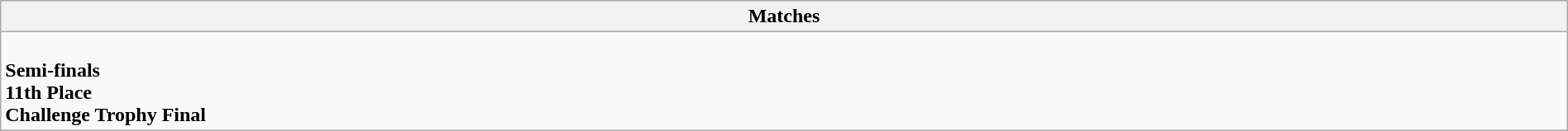<table class="wikitable collapsible collapsed" style="width:100%;">
<tr>
<th>Matches</th>
</tr>
<tr>
<td><br><strong>Semi-finals</strong>

<br><strong>11th Place</strong>
<br><strong>Challenge Trophy Final</strong>
</td>
</tr>
</table>
